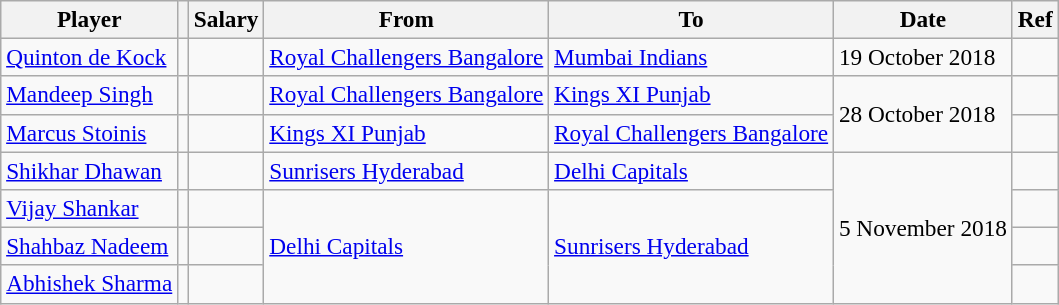<table class="wikitable"  style="font-size:97%;">
<tr>
<th>Player</th>
<th></th>
<th>Salary</th>
<th>From</th>
<th>To</th>
<th>Date</th>
<th>Ref</th>
</tr>
<tr>
<td><a href='#'>Quinton de Kock</a></td>
<td></td>
<td></td>
<td><a href='#'>Royal Challengers Bangalore</a></td>
<td><a href='#'>Mumbai Indians</a></td>
<td>19 October 2018</td>
<td></td>
</tr>
<tr>
<td><a href='#'>Mandeep Singh</a></td>
<td></td>
<td></td>
<td><a href='#'>Royal Challengers Bangalore</a></td>
<td><a href='#'>Kings XI Punjab</a></td>
<td rowspan="2">28 October 2018</td>
<td></td>
</tr>
<tr>
<td><a href='#'>Marcus Stoinis</a></td>
<td></td>
<td></td>
<td><a href='#'>Kings XI Punjab</a></td>
<td><a href='#'>Royal Challengers Bangalore</a></td>
<td></td>
</tr>
<tr>
<td><a href='#'>Shikhar Dhawan</a></td>
<td></td>
<td></td>
<td><a href='#'>Sunrisers Hyderabad</a></td>
<td><a href='#'>Delhi Capitals</a></td>
<td rowspan="4">5 November 2018</td>
<td></td>
</tr>
<tr>
<td><a href='#'>Vijay Shankar</a></td>
<td></td>
<td></td>
<td rowspan="3"><a href='#'>Delhi Capitals</a></td>
<td rowspan="3"><a href='#'>Sunrisers Hyderabad</a></td>
<td></td>
</tr>
<tr>
<td><a href='#'>Shahbaz Nadeem</a></td>
<td></td>
<td></td>
<td></td>
</tr>
<tr>
<td><a href='#'>Abhishek Sharma</a></td>
<td></td>
<td></td>
<td></td>
</tr>
</table>
